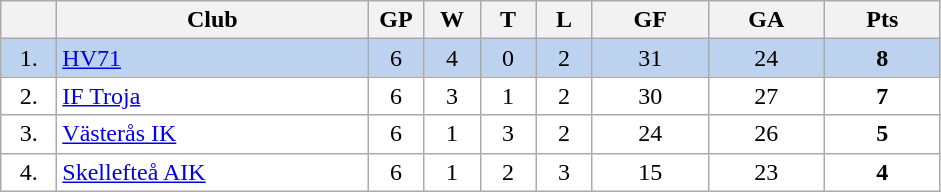<table class="wikitable">
<tr>
<th width="30"></th>
<th width="200">Club</th>
<th width="30">GP</th>
<th width="30">W</th>
<th width="30">T</th>
<th width="30">L</th>
<th width="70">GF</th>
<th width="70">GA</th>
<th width="70">Pts</th>
</tr>
<tr bgcolor="#BCD2EE" align="center">
<td>1.</td>
<td align="left"><a href='#'>HV71</a></td>
<td>6</td>
<td>4</td>
<td>0</td>
<td>2</td>
<td>31</td>
<td>24</td>
<td><strong>8</strong></td>
</tr>
<tr bgcolor="#FFFFFF" align="center">
<td>2.</td>
<td align="left"><a href='#'>IF Troja</a></td>
<td>6</td>
<td>3</td>
<td>1</td>
<td>2</td>
<td>30</td>
<td>27</td>
<td><strong>7</strong></td>
</tr>
<tr bgcolor="#FFFFFF" align="center">
<td>3.</td>
<td align="left"><a href='#'>Västerås IK</a></td>
<td>6</td>
<td>1</td>
<td>3</td>
<td>2</td>
<td>24</td>
<td>26</td>
<td><strong>5</strong></td>
</tr>
<tr bgcolor="#FFFFFF" align="center">
<td>4.</td>
<td align="left"><a href='#'>Skellefteå AIK</a></td>
<td>6</td>
<td>1</td>
<td>2</td>
<td>3</td>
<td>15</td>
<td>23</td>
<td><strong>4</strong></td>
</tr>
</table>
